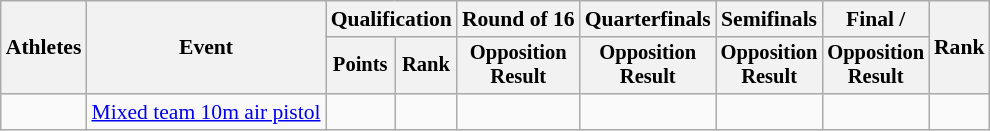<table class="wikitable" style="font-size:90%;">
<tr>
<th rowspan=2>Athletes</th>
<th rowspan=2>Event</th>
<th colspan=2>Qualification</th>
<th>Round of 16</th>
<th>Quarterfinals</th>
<th>Semifinals</th>
<th>Final / </th>
<th rowspan=2>Rank</th>
</tr>
<tr style="font-size:95%">
<th>Points</th>
<th>Rank</th>
<th>Opposition<br>Result</th>
<th>Opposition<br>Result</th>
<th>Opposition<br>Result</th>
<th>Opposition<br>Result</th>
</tr>
<tr align=center>
<td align=left><br></td>
<td align=left><a href='#'>Mixed team 10m air pistol</a></td>
<td></td>
<td></td>
<td></td>
<td></td>
<td></td>
<td></td>
<td></td>
</tr>
</table>
